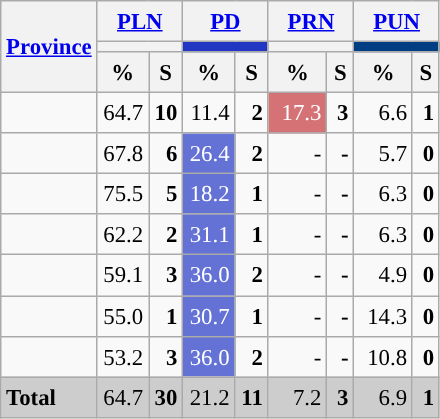<table class="wikitable sortable" style="text-align:right; font-size:95%; line-height:20px;">
<tr>
<th rowspan="3"><a href='#'>Province</a></th>
<th colspan="2" width="50px"><a href='#'>PLN</a></th>
<th colspan="2" width="50px"><a href='#'>PD</a></th>
<th colspan="2" width="50px"><a href='#'>PRN</a></th>
<th colspan="2" width="50px"><a href='#'>PUN</a></th>
</tr>
<tr>
<th colspan="2" style="background:"></th>
<th colspan="2" style="background:#2136C2"></th>
<th colspan="2" style="background:"></th>
<th colspan="2" style="background:#013d82"></th>
</tr>
<tr>
<th data-sort-type="number">%</th>
<th data-sort-type="number">S</th>
<th data-sort-type="number">%</th>
<th data-sort-type="number">S</th>
<th data-sort-type="number">%</th>
<th data-sort-type="number">S</th>
<th data-sort-type="number">%</th>
<th data-sort-type="number">S</th>
</tr>
<tr>
<td align="left"></td>
<td style="background:">64.7</td>
<td><strong>10</strong></td>
<td>11.4</td>
<td><strong>2</strong></td>
<td style="background:#d57276; color:white;">17.3</td>
<td><strong>3</strong></td>
<td>6.6</td>
<td><strong>1</strong></td>
</tr>
<tr>
<td align="left"></td>
<td style="background:">67.8</td>
<td><strong>6</strong></td>
<td style="background:#6372d4; color:white;">26.4</td>
<td><strong>2</strong></td>
<td>-</td>
<td><strong>-</strong></td>
<td>5.7</td>
<td><strong>0</strong></td>
</tr>
<tr>
<td align="left"></td>
<td style="background:">75.5</td>
<td><strong>5</strong></td>
<td style="background:#6372d4; color:white;">18.2</td>
<td><strong>1</strong></td>
<td>-</td>
<td><strong>-</strong></td>
<td>6.3</td>
<td><strong>0</strong></td>
</tr>
<tr>
<td align="left"></td>
<td style="background:">62.2</td>
<td><strong>2</strong></td>
<td style="background:#6372d4; color:white;">31.1</td>
<td><strong>1</strong></td>
<td>-</td>
<td><strong>-</strong></td>
<td>6.3</td>
<td><strong>0</strong></td>
</tr>
<tr>
<td align="left"></td>
<td style="background:">59.1</td>
<td><strong>3</strong></td>
<td style="background:#6372d4; color:white;">36.0</td>
<td><strong>2</strong></td>
<td>-</td>
<td><strong>-</strong></td>
<td>4.9</td>
<td><strong>0</strong></td>
</tr>
<tr>
<td align="left"></td>
<td style="background:">55.0</td>
<td><strong>1</strong></td>
<td style="background:#6372d4; color:white;">30.7</td>
<td><strong>1</strong></td>
<td>-</td>
<td><strong>-</strong></td>
<td>14.3</td>
<td><strong>0</strong></td>
</tr>
<tr>
<td align="left"></td>
<td style="background:">53.2</td>
<td><strong>3</strong></td>
<td style="background:#6372d4; color:white;">36.0</td>
<td><strong>2</strong></td>
<td>-</td>
<td><strong>-</strong></td>
<td>10.8</td>
<td><strong>0</strong></td>
</tr>
<tr style="background:#CDCDCD;">
<td align="left"><strong>Total</strong></td>
<td style="background:">64.7</td>
<td><strong>30</strong></td>
<td>21.2</td>
<td><strong>11</strong></td>
<td>7.2</td>
<td><strong>3</strong></td>
<td>6.9</td>
<td><strong>1</strong></td>
</tr>
</table>
